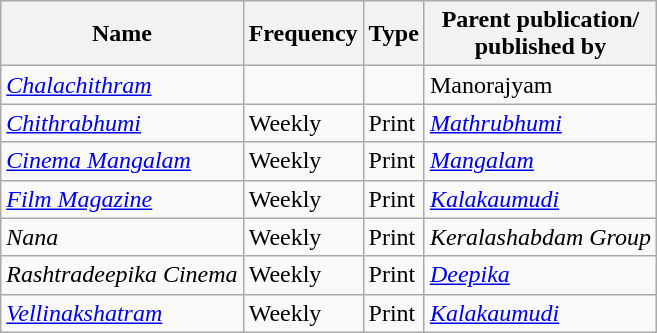<table class="wikitable">
<tr>
<th>Name</th>
<th>Frequency</th>
<th>Type</th>
<th>Parent publication/<br>published by</th>
</tr>
<tr>
<td><em><a href='#'>Chalachithram</a></em></td>
<td></td>
<td></td>
<td>Manorajyam</td>
</tr>
<tr>
<td><em><a href='#'>Chithrabhumi</a></em></td>
<td>Weekly</td>
<td>Print</td>
<td><em><a href='#'>Mathrubhumi</a></em></td>
</tr>
<tr sreebhoomi>
<td><em><a href='#'>Cinema Mangalam</a></em></td>
<td>Weekly</td>
<td>Print</td>
<td><em><a href='#'>Mangalam</a></em></td>
</tr>
<tr>
<td><em><a href='#'>Film Magazine</a></em></td>
<td>Weekly</td>
<td>Print</td>
<td><em><a href='#'>Kalakaumudi</a></em></td>
</tr>
<tr>
<td><em>Nana</em></td>
<td>Weekly</td>
<td>Print</td>
<td><em>Keralashabdam Group</em></td>
</tr>
<tr>
<td><em>Rashtradeepika Cinema</em></td>
<td>Weekly</td>
<td>Print</td>
<td><em><a href='#'>Deepika</a></em></td>
</tr>
<tr>
<td><em><a href='#'>Vellinakshatram</a></em></td>
<td>Weekly</td>
<td>Print</td>
<td><em><a href='#'>Kalakaumudi</a></em></td>
</tr>
</table>
